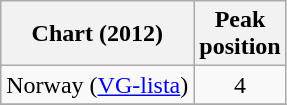<table class="wikitable sortable">
<tr>
<th>Chart (2012)</th>
<th>Peak <br> position<br></th>
</tr>
<tr>
<td>Norway (<a href='#'>VG-lista</a>)</td>
<td align="center">4</td>
</tr>
<tr>
</tr>
</table>
